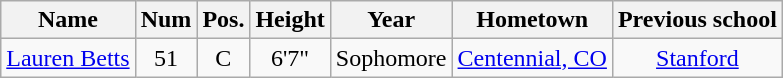<table class="wikitable sortable sortable" style="text-align: center">
<tr align=center>
<th style=>Name</th>
<th style=>Num</th>
<th style=>Pos.</th>
<th style=>Height</th>
<th style=>Year</th>
<th style=>Hometown</th>
<th style=>Previous school</th>
</tr>
<tr>
<td><a href='#'>Lauren Betts</a></td>
<td>51</td>
<td>C</td>
<td>6'7"</td>
<td>Sophomore</td>
<td><a href='#'>Centennial, CO</a></td>
<td><a href='#'>Stanford</a></td>
</tr>
</table>
